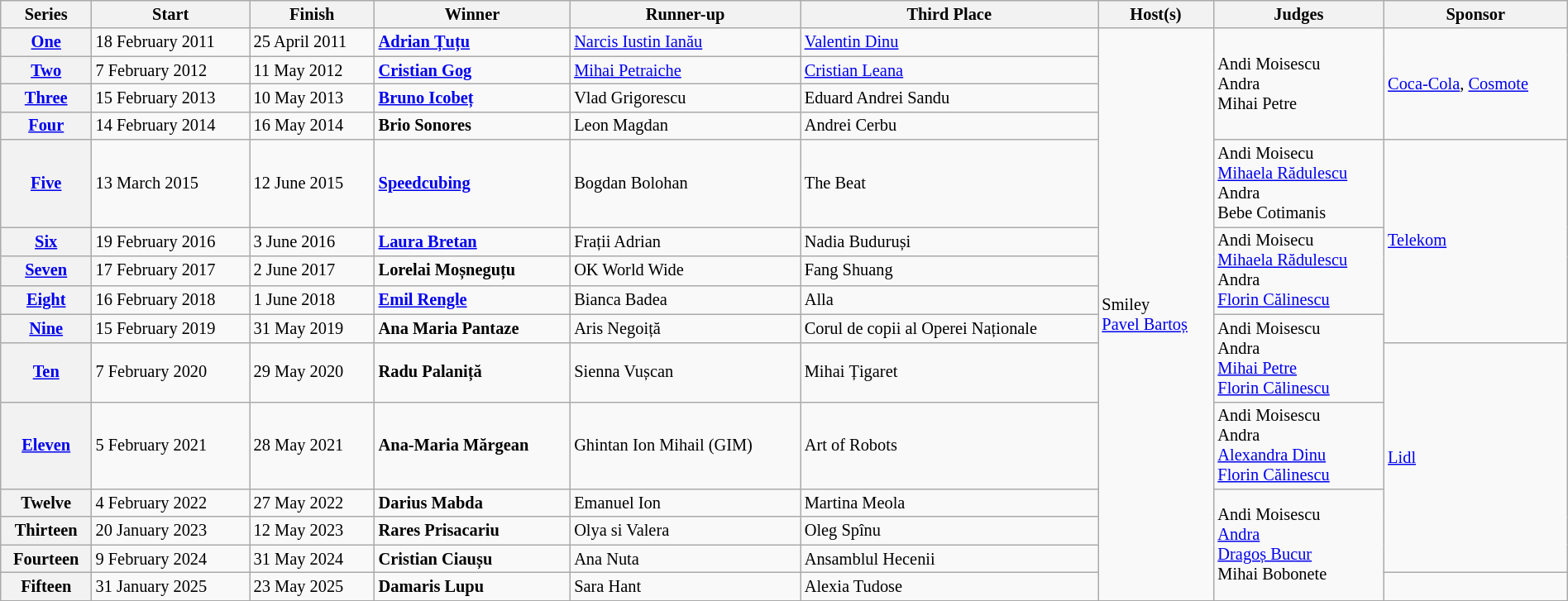<table class="wikitable"  style="font-size:85%; width:100%;">
<tr>
<th scope="col">Series</th>
<th scope="col">Start</th>
<th scope="col">Finish</th>
<th bgcolor="gold" scope="col">Winner</th>
<th bgcolor="silver" scope="col">Runner-up</th>
<th bgcolor="tan" scope="col">Third Place</th>
<th scope="col">Host(s)</th>
<th scope="col">Judges</th>
<th scope="col">Sponsor</th>
</tr>
<tr>
<th scope="row"><a href='#'>One</a></th>
<td>18 February 2011</td>
<td>25 April 2011</td>
<td><strong><a href='#'>Adrian Țuțu</a></strong></td>
<td><a href='#'>Narcis Iustin Ianău</a></td>
<td><a href='#'>Valentin Dinu</a></td>
<td rowspan="15">Smiley<br><a href='#'>Pavel Bartoș</a></td>
<td rowspan=4>Andi Moisescu<br>Andra<br>Mihai Petre</td>
<td rowspan=4><a href='#'>Coca-Cola</a>, <a href='#'>Cosmote</a></td>
</tr>
<tr>
<th scope="row"><a href='#'>Two</a></th>
<td>7 February 2012</td>
<td>11 May 2012</td>
<td><strong><a href='#'>Cristian Gog</a></strong></td>
<td><a href='#'>Mihai Petraiche</a></td>
<td><a href='#'>Cristian Leana</a></td>
</tr>
<tr>
<th scope="row"><a href='#'>Three</a></th>
<td>15 February 2013</td>
<td>10 May 2013</td>
<td><strong><a href='#'>Bruno Icobeț</a></strong></td>
<td>Vlad Grigorescu</td>
<td>Eduard Andrei Sandu</td>
</tr>
<tr>
<th scope="row"><a href='#'>Four</a></th>
<td>14 February 2014</td>
<td>16 May 2014</td>
<td><strong>Brio Sonores</strong></td>
<td>Leon Magdan</td>
<td>Andrei Cerbu</td>
</tr>
<tr>
<th scope="row"><a href='#'>Five</a></th>
<td>13 March 2015</td>
<td>12 June 2015</td>
<td><strong><a href='#'>Speedcubing</a></strong></td>
<td>Bogdan Bolohan</td>
<td>The Beat</td>
<td>Andi Moisecu<br><a href='#'>Mihaela Rădulescu</a><br>Andra<br>Bebe Cotimanis</td>
<td rowspan="5"><a href='#'>Telekom</a></td>
</tr>
<tr>
<th scope="row"><a href='#'>Six</a></th>
<td>19 February 2016</td>
<td>3 June 2016</td>
<td><strong><a href='#'>Laura Bretan</a></strong></td>
<td>Frații Adrian</td>
<td>Nadia Buduruși</td>
<td rowspan=3>Andi Moisecu<br><a href='#'>Mihaela Rădulescu</a><br>Andra<br><a href='#'>Florin Călinescu</a></td>
</tr>
<tr>
<th scope="row"><a href='#'>Seven</a></th>
<td>17 February 2017</td>
<td>2 June 2017</td>
<td><strong>Lorelai Moșneguțu</strong></td>
<td>OK World Wide</td>
<td>Fang Shuang</td>
</tr>
<tr>
<th scope="row"><a href='#'>Eight</a></th>
<td>16 February 2018</td>
<td>1 June 2018</td>
<td><strong><a href='#'>Emil Rengle</a></strong></td>
<td>Bianca Badea</td>
<td>Alla</td>
</tr>
<tr>
<th scope="row"><a href='#'>Nine</a></th>
<td>15 February 2019</td>
<td>31 May 2019</td>
<td><strong>Ana Maria Pantaze</strong></td>
<td>Aris Negoiță</td>
<td>Corul de copii al Operei Naționale</td>
<td rowspan=2>Andi Moisescu<br>Andra<br><a href='#'>Mihai Petre</a><br><a href='#'>Florin Călinescu</a></td>
</tr>
<tr>
<th scope="row"><a href='#'>Ten</a></th>
<td>7 February 2020</td>
<td>29 May 2020</td>
<td><strong>Radu Palaniță</strong></td>
<td>Sienna Vușcan</td>
<td>Mihai Țigaret</td>
<td rowspan="5"><a href='#'>Lidl</a></td>
</tr>
<tr>
<th scope="row"><a href='#'>Eleven</a></th>
<td>5 February 2021</td>
<td>28 May 2021</td>
<td><strong>Ana-Maria Mărgean</strong></td>
<td>Ghintan Ion Mihail (GIM)</td>
<td>Art of Robots</td>
<td>Andi Moisescu<br>Andra<br><a href='#'>Alexandra Dinu</a><br><a href='#'>Florin Călinescu</a></td>
</tr>
<tr>
<th>Twelve</th>
<td>4 February 2022</td>
<td>27 May 2022</td>
<td><strong>Darius Mabda</strong></td>
<td>Emanuel Ion</td>
<td>Martina Meola</td>
<td rowspan="4">Andi Moisescu<br> <a href='#'>Andra</a><br> <a href='#'>Dragoș Bucur</a><br> Mihai Bobonete</td>
</tr>
<tr>
<th>Thirteen</th>
<td>20 January 2023</td>
<td>12 May 2023</td>
<td><strong>Rares Prisacariu</strong></td>
<td>Olya si Valera</td>
<td>Oleg Spînu</td>
</tr>
<tr>
<th>Fourteen</th>
<td>9 February 2024</td>
<td>31 May 2024</td>
<td><strong>Cristian Ciaușu</strong></td>
<td>Ana Nuta</td>
<td>Ansamblul Hecenii</td>
</tr>
<tr>
<th>Fifteen</th>
<td>31 January 2025</td>
<td>23 May 2025</td>
<td><strong>Damaris Lupu</strong></td>
<td>Sara Hant</td>
<td>Alexia Tudose</td>
</tr>
<tr>
</tr>
</table>
